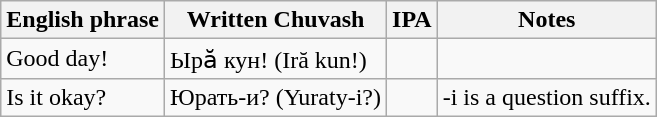<table class="wikitable">
<tr>
<th>English phrase</th>
<th>Written Chuvash</th>
<th>IPA</th>
<th>Notes</th>
</tr>
<tr>
<td>Good day!</td>
<td>Ырӑ кун! (Iră kun!)</td>
<td></td>
<td></td>
</tr>
<tr>
<td>Is it okay?</td>
<td>Юрать-и? (Yuraty-i?)</td>
<td></td>
<td>-i is a question suffix.</td>
</tr>
</table>
